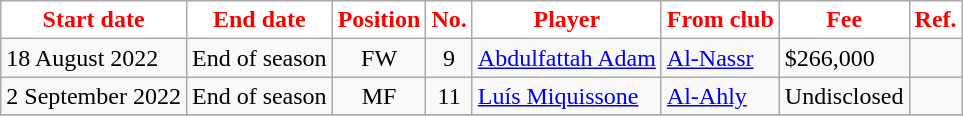<table class="wikitable sortable">
<tr>
<th style="background:white; color:red;">Start date</th>
<th style="background:white; color:red;">End date</th>
<th style="background:white; color:red;">Position</th>
<th style="background:white; color:red;">No.</th>
<th style="background:white; color:red;">Player</th>
<th style="background:white; color:red;">From club</th>
<th style="background:white; color:red;">Fee</th>
<th style="background:white; color:red;">Ref.</th>
</tr>
<tr>
<td>18 August 2022</td>
<td>End of season</td>
<td style="text-align:center;">FW</td>
<td style="text-align:center;">9</td>
<td style="text-align:left;"> <a href='#'>Abdulfattah Adam</a></td>
<td style="text-align:left;"> <a href='#'>Al-Nassr</a></td>
<td>$266,000</td>
<td></td>
</tr>
<tr>
<td>2 September 2022</td>
<td>End of season</td>
<td style="text-align:center;">MF</td>
<td style="text-align:center;">11</td>
<td style="text-align:left;"> <a href='#'>Luís Miquissone</a></td>
<td style="text-align:left;"> <a href='#'>Al-Ahly</a></td>
<td>Undisclosed</td>
<td></td>
</tr>
<tr>
</tr>
</table>
